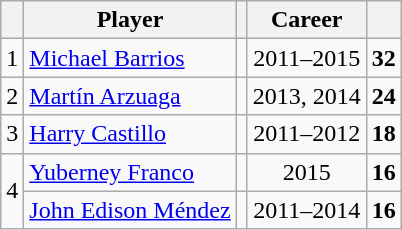<table class="wikitable sortable" style="text-align:center;">
<tr>
<th scope=col></th>
<th scope=col>Player</th>
<th scope=col></th>
<th scope=col>Career</th>
<th scope=col></th>
</tr>
<tr>
<td>1</td>
<td align=left> <a href='#'>Michael Barrios</a></td>
<td></td>
<td>2011–2015</td>
<td><strong>32</strong></td>
</tr>
<tr>
<td>2</td>
<td align=left> <a href='#'>Martín Arzuaga</a></td>
<td></td>
<td>2013, 2014</td>
<td><strong>24</strong></td>
</tr>
<tr>
<td>3</td>
<td align=left> <a href='#'>Harry Castillo</a></td>
<td></td>
<td>2011–2012</td>
<td><strong>18</strong></td>
</tr>
<tr>
<td rowspan=2>4</td>
<td align=left> <a href='#'>Yuberney Franco</a></td>
<td></td>
<td>2015</td>
<td><strong>16</strong></td>
</tr>
<tr>
<td align=left> <a href='#'>John Edison Méndez</a></td>
<td></td>
<td>2011–2014</td>
<td><strong>16</strong></td>
</tr>
</table>
